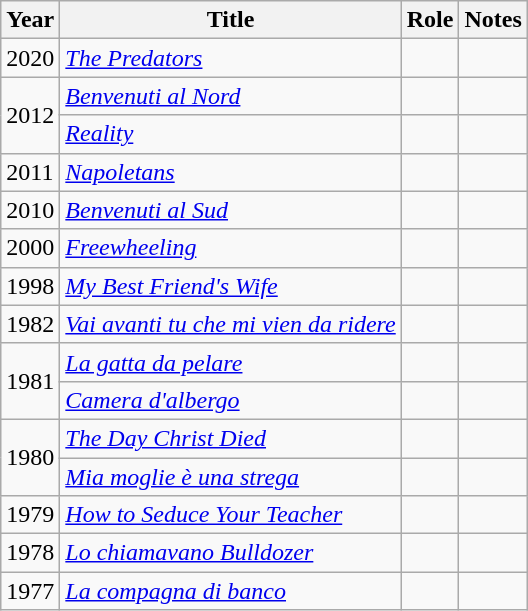<table class="wikitable sortable">
<tr>
<th>Year</th>
<th>Title</th>
<th>Role</th>
<th class="unsortable">Notes</th>
</tr>
<tr>
<td>2020</td>
<td><em><a href='#'>The Predators</a></em></td>
<td></td>
<td></td>
</tr>
<tr>
<td rowspan=2>2012</td>
<td><em><a href='#'>Benvenuti al Nord</a></em></td>
<td></td>
<td></td>
</tr>
<tr>
<td><em><a href='#'>Reality</a></em></td>
<td></td>
<td></td>
</tr>
<tr>
<td>2011</td>
<td><em><a href='#'>Napoletans</a></em></td>
<td></td>
<td></td>
</tr>
<tr>
<td>2010</td>
<td><em><a href='#'>Benvenuti al Sud</a></em></td>
<td></td>
<td></td>
</tr>
<tr>
<td>2000</td>
<td><em><a href='#'>Freewheeling</a></em></td>
<td></td>
<td></td>
</tr>
<tr>
<td>1998</td>
<td><em><a href='#'>My Best Friend's Wife</a></em></td>
<td></td>
<td></td>
</tr>
<tr>
<td>1982</td>
<td><em><a href='#'>Vai avanti tu che mi vien da ridere</a></em></td>
<td></td>
<td></td>
</tr>
<tr>
<td rowspan=2>1981</td>
<td><em><a href='#'>La gatta da pelare</a></em></td>
<td></td>
<td></td>
</tr>
<tr>
<td><em><a href='#'>Camera d'albergo</a></em></td>
<td></td>
<td></td>
</tr>
<tr>
<td rowspan=2>1980</td>
<td><em><a href='#'>The Day Christ Died</a></em></td>
<td></td>
<td></td>
</tr>
<tr>
<td><em><a href='#'>Mia moglie è una strega</a></em></td>
<td></td>
<td></td>
</tr>
<tr>
<td>1979</td>
<td><em><a href='#'>How to Seduce Your Teacher</a></em></td>
<td></td>
<td></td>
</tr>
<tr>
<td>1978</td>
<td><em><a href='#'>Lo chiamavano Bulldozer</a></em></td>
<td></td>
<td></td>
</tr>
<tr>
<td>1977</td>
<td><em><a href='#'>La compagna di banco</a></em></td>
<td></td>
<td></td>
</tr>
</table>
